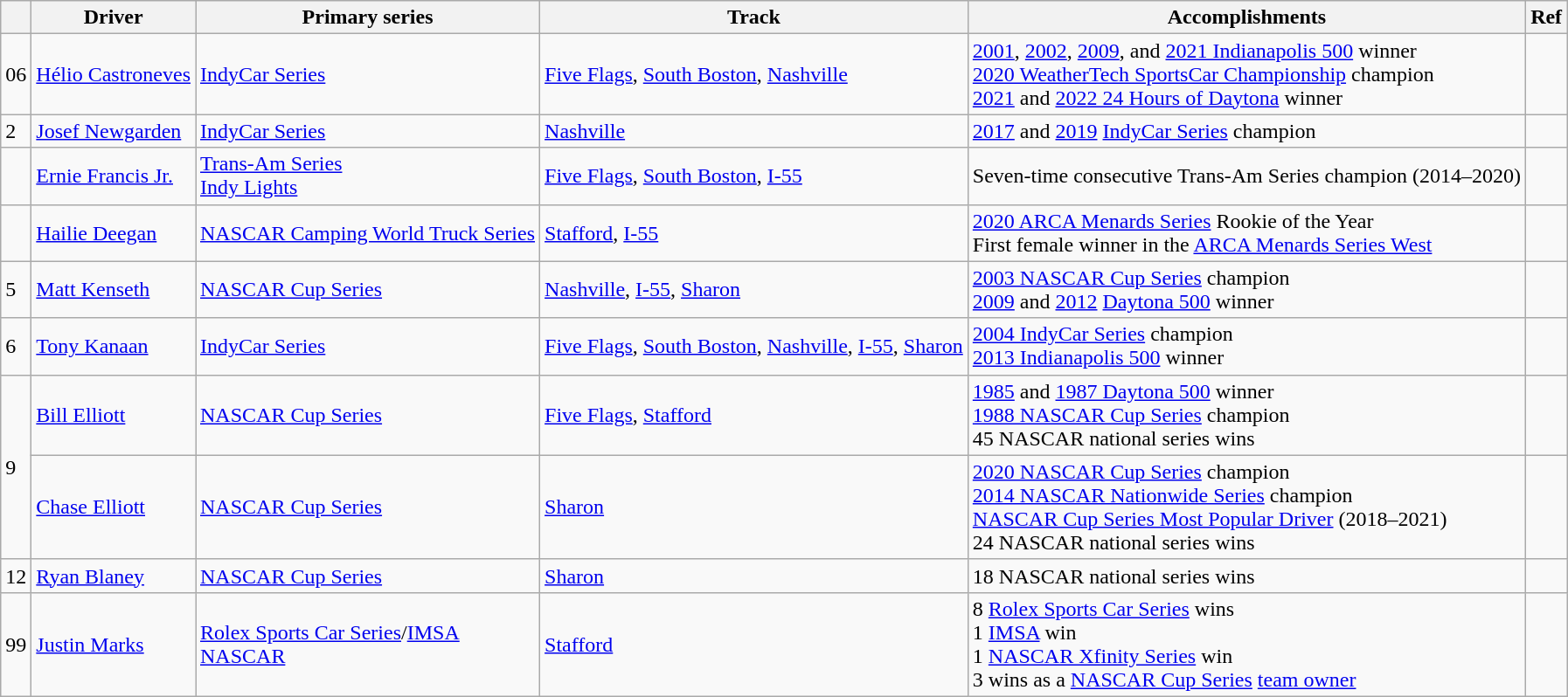<table class="wikitable">
<tr>
<th></th>
<th>Driver</th>
<th>Primary series</th>
<th>Track</th>
<th>Accomplishments</th>
<th>Ref</th>
</tr>
<tr>
<td>06</td>
<td> <a href='#'>Hélio Castroneves</a></td>
<td><a href='#'>IndyCar Series</a></td>
<td><a href='#'>Five Flags</a>, <a href='#'>South Boston</a>, <a href='#'>Nashville</a></td>
<td><a href='#'>2001</a>, <a href='#'>2002</a>, <a href='#'>2009</a>, and <a href='#'>2021 Indianapolis 500</a> winner<br><a href='#'>2020 WeatherTech SportsCar Championship</a> champion<br><a href='#'>2021</a> and <a href='#'>2022 24 Hours of Daytona</a> winner</td>
<td></td>
</tr>
<tr>
<td>2</td>
<td> <a href='#'>Josef Newgarden</a></td>
<td><a href='#'>IndyCar Series</a></td>
<td><a href='#'>Nashville</a></td>
<td><a href='#'>2017</a> and <a href='#'>2019</a> <a href='#'>IndyCar Series</a> champion</td>
<td></td>
</tr>
<tr>
<td> <br> </td>
<td> <a href='#'>Ernie Francis Jr.</a></td>
<td><a href='#'>Trans-Am Series</a> <br> <a href='#'>Indy Lights</a></td>
<td><a href='#'>Five Flags</a>, <a href='#'>South Boston</a>, <a href='#'>I-55</a></td>
<td>Seven-time consecutive Trans-Am Series champion (2014–2020)</td>
<td></td>
</tr>
<tr>
<td> <br> </td>
<td> <a href='#'>Hailie Deegan</a></td>
<td><a href='#'>NASCAR Camping World Truck Series</a></td>
<td><a href='#'>Stafford</a>, <a href='#'>I-55</a></td>
<td><a href='#'>2020 ARCA Menards Series</a> Rookie of the Year <br> First female winner in the <a href='#'>ARCA Menards Series West</a></td>
<td></td>
</tr>
<tr>
<td>5</td>
<td> <a href='#'>Matt Kenseth</a></td>
<td><a href='#'>NASCAR Cup Series</a></td>
<td><a href='#'>Nashville</a>, <a href='#'>I-55</a>, <a href='#'>Sharon</a></td>
<td><a href='#'>2003 NASCAR Cup Series</a> champion<br><a href='#'>2009</a> and <a href='#'>2012</a> <a href='#'>Daytona 500</a> winner</td>
<td></td>
</tr>
<tr>
<td>6</td>
<td> <a href='#'>Tony Kanaan</a></td>
<td><a href='#'>IndyCar Series</a></td>
<td><a href='#'>Five Flags</a>, <a href='#'>South Boston</a>, <a href='#'>Nashville</a>, <a href='#'>I-55</a>, <a href='#'>Sharon</a></td>
<td><a href='#'>2004 IndyCar Series</a> champion <br> <a href='#'>2013 Indianapolis 500</a> winner</td>
<td></td>
</tr>
<tr>
<td rowspan=2>9</td>
<td> <a href='#'>Bill Elliott</a></td>
<td><a href='#'>NASCAR Cup Series</a></td>
<td><a href='#'>Five Flags</a>, <a href='#'>Stafford</a></td>
<td><a href='#'>1985</a> and <a href='#'>1987 Daytona 500</a> winner <br> <a href='#'>1988 NASCAR Cup Series</a> champion <br> 45 NASCAR national series wins</td>
<td></td>
</tr>
<tr>
<td> <a href='#'>Chase Elliott</a></td>
<td><a href='#'>NASCAR Cup Series</a></td>
<td><a href='#'>Sharon</a></td>
<td><a href='#'>2020 NASCAR Cup Series</a> champion <br> <a href='#'>2014 NASCAR Nationwide Series</a> champion <br> <a href='#'>NASCAR Cup Series Most Popular Driver</a> (2018–2021) <br> 24 NASCAR national series wins</td>
<td></td>
</tr>
<tr>
<td>12</td>
<td> <a href='#'>Ryan Blaney</a></td>
<td><a href='#'>NASCAR Cup Series</a></td>
<td><a href='#'>Sharon</a></td>
<td>18 NASCAR national series wins</td>
<td></td>
</tr>
<tr>
<td>99</td>
<td> <a href='#'>Justin Marks</a></td>
<td><a href='#'>Rolex Sports Car Series</a>/<a href='#'>IMSA</a> <br> <a href='#'>NASCAR</a></td>
<td><a href='#'>Stafford</a></td>
<td>8 <a href='#'>Rolex Sports Car Series</a> wins <br> 1 <a href='#'>IMSA</a> win <br> 1 <a href='#'>NASCAR Xfinity Series</a> win <br> 3 wins as a <a href='#'>NASCAR Cup Series</a> <a href='#'>team owner</a></td>
<td></td>
</tr>
</table>
